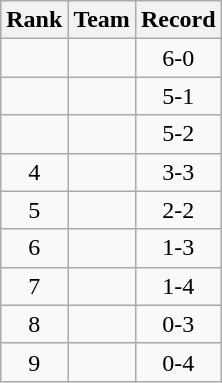<table class=wikitable style="text-align:center;">
<tr>
<th>Rank</th>
<th>Team</th>
<th>Record</th>
</tr>
<tr>
<td></td>
<td align=left></td>
<td>6-0</td>
</tr>
<tr>
<td></td>
<td align=left></td>
<td>5-1</td>
</tr>
<tr>
<td></td>
<td align=left></td>
<td>5-2</td>
</tr>
<tr>
<td>4</td>
<td align=left></td>
<td>3-3</td>
</tr>
<tr>
<td>5</td>
<td align=left></td>
<td>2-2</td>
</tr>
<tr>
<td>6</td>
<td align=left></td>
<td>1-3</td>
</tr>
<tr>
<td>7</td>
<td align=left></td>
<td>1-4</td>
</tr>
<tr>
<td>8</td>
<td align=left></td>
<td>0-3</td>
</tr>
<tr>
<td>9</td>
<td align=left></td>
<td>0-4</td>
</tr>
</table>
